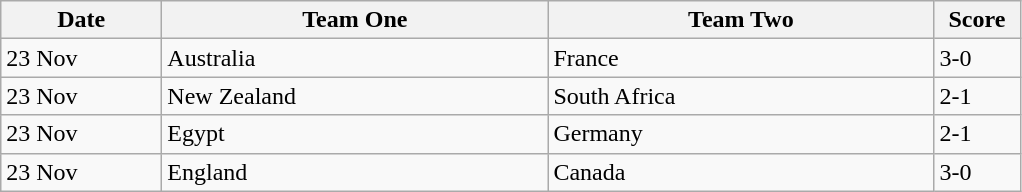<table class="wikitable">
<tr>
<th width=100>Date</th>
<th width=250>Team One</th>
<th width=250>Team Two</th>
<th width=50>Score</th>
</tr>
<tr>
<td>23 Nov</td>
<td> Australia</td>
<td> France</td>
<td>3-0</td>
</tr>
<tr>
<td>23 Nov</td>
<td> New Zealand</td>
<td> South Africa</td>
<td>2-1</td>
</tr>
<tr>
<td>23 Nov</td>
<td> Egypt</td>
<td> Germany</td>
<td>2-1</td>
</tr>
<tr>
<td>23 Nov</td>
<td> England</td>
<td> Canada</td>
<td>3-0</td>
</tr>
</table>
